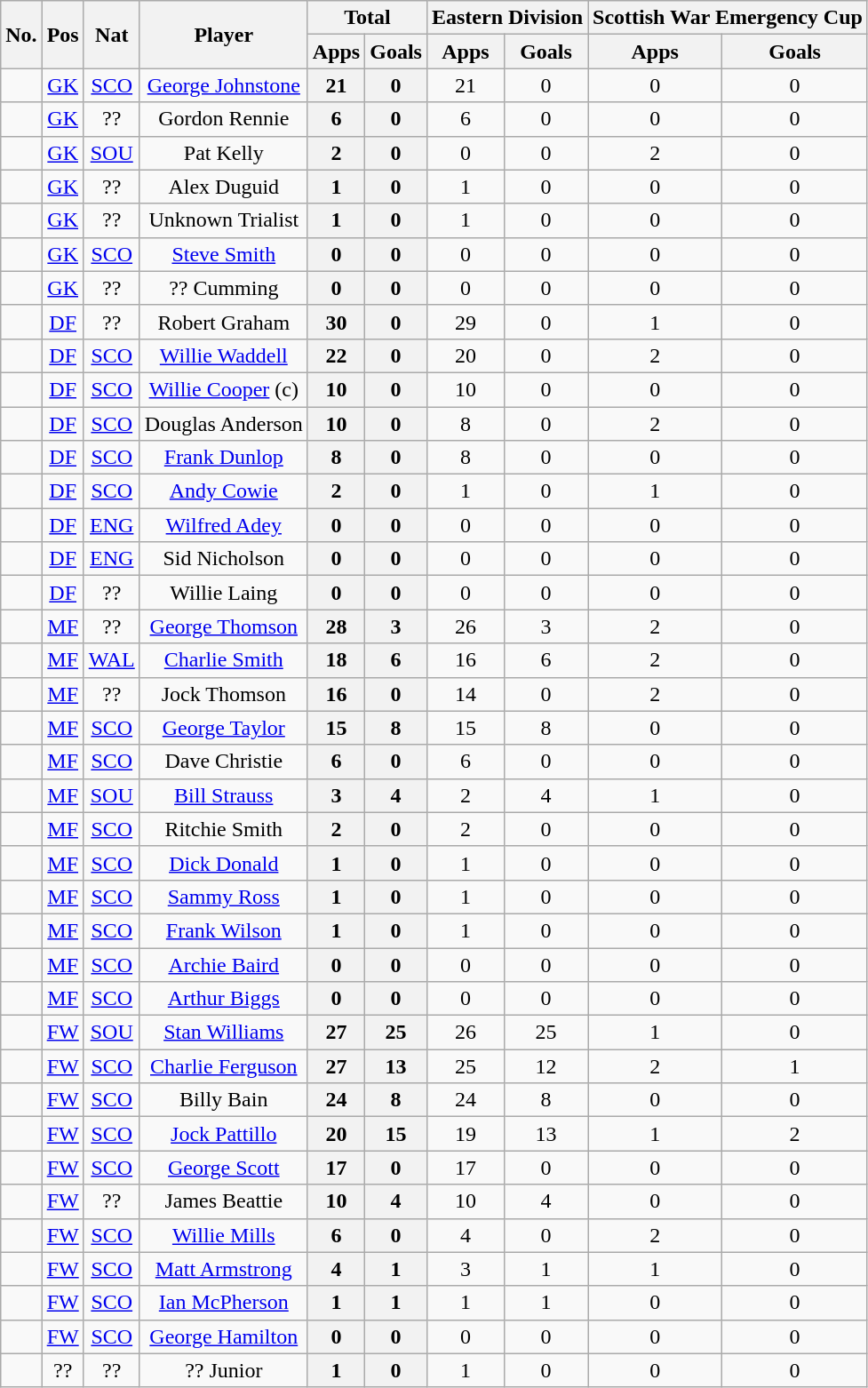<table class="wikitable sortable" style="text-align: center;">
<tr>
<th rowspan="2"><abbr>No.</abbr></th>
<th rowspan="2"><abbr>Pos</abbr></th>
<th rowspan="2"><abbr>Nat</abbr></th>
<th rowspan="2">Player</th>
<th colspan="2">Total</th>
<th colspan="2">Eastern Division</th>
<th colspan="2">Scottish War Emergency Cup</th>
</tr>
<tr>
<th>Apps</th>
<th>Goals</th>
<th>Apps</th>
<th>Goals</th>
<th>Apps</th>
<th>Goals</th>
</tr>
<tr>
<td></td>
<td><a href='#'>GK</a></td>
<td> <a href='#'>SCO</a></td>
<td><a href='#'>George Johnstone</a></td>
<th>21</th>
<th>0</th>
<td>21</td>
<td>0</td>
<td>0</td>
<td>0</td>
</tr>
<tr>
<td></td>
<td><a href='#'>GK</a></td>
<td>??</td>
<td>Gordon Rennie</td>
<th>6</th>
<th>0</th>
<td>6</td>
<td>0</td>
<td>0</td>
<td>0</td>
</tr>
<tr>
<td></td>
<td><a href='#'>GK</a></td>
<td> <a href='#'>SOU</a></td>
<td>Pat Kelly</td>
<th>2</th>
<th>0</th>
<td>0</td>
<td>0</td>
<td>2</td>
<td>0</td>
</tr>
<tr>
<td></td>
<td><a href='#'>GK</a></td>
<td>??</td>
<td>Alex Duguid</td>
<th>1</th>
<th>0</th>
<td>1</td>
<td>0</td>
<td>0</td>
<td>0</td>
</tr>
<tr>
<td></td>
<td><a href='#'>GK</a></td>
<td>??</td>
<td>Unknown Trialist</td>
<th>1</th>
<th>0</th>
<td>1</td>
<td>0</td>
<td>0</td>
<td>0</td>
</tr>
<tr>
<td></td>
<td><a href='#'>GK</a></td>
<td> <a href='#'>SCO</a></td>
<td><a href='#'>Steve Smith</a></td>
<th>0</th>
<th>0</th>
<td>0</td>
<td>0</td>
<td>0</td>
<td>0</td>
</tr>
<tr>
<td></td>
<td><a href='#'>GK</a></td>
<td>??</td>
<td>?? Cumming</td>
<th>0</th>
<th>0</th>
<td>0</td>
<td>0</td>
<td>0</td>
<td>0</td>
</tr>
<tr>
<td></td>
<td><a href='#'>DF</a></td>
<td>??</td>
<td>Robert Graham</td>
<th>30</th>
<th>0</th>
<td>29</td>
<td>0</td>
<td>1</td>
<td>0</td>
</tr>
<tr>
<td></td>
<td><a href='#'>DF</a></td>
<td> <a href='#'>SCO</a></td>
<td><a href='#'>Willie Waddell</a></td>
<th>22</th>
<th>0</th>
<td>20</td>
<td>0</td>
<td>2</td>
<td>0</td>
</tr>
<tr>
<td></td>
<td><a href='#'>DF</a></td>
<td> <a href='#'>SCO</a></td>
<td><a href='#'>Willie Cooper</a> (c)</td>
<th>10</th>
<th>0</th>
<td>10</td>
<td>0</td>
<td>0</td>
<td>0</td>
</tr>
<tr>
<td></td>
<td><a href='#'>DF</a></td>
<td> <a href='#'>SCO</a></td>
<td>Douglas Anderson</td>
<th>10</th>
<th>0</th>
<td>8</td>
<td>0</td>
<td>2</td>
<td>0</td>
</tr>
<tr>
<td></td>
<td><a href='#'>DF</a></td>
<td> <a href='#'>SCO</a></td>
<td><a href='#'>Frank Dunlop</a></td>
<th>8</th>
<th>0</th>
<td>8</td>
<td>0</td>
<td>0</td>
<td>0</td>
</tr>
<tr>
<td></td>
<td><a href='#'>DF</a></td>
<td> <a href='#'>SCO</a></td>
<td><a href='#'>Andy Cowie</a></td>
<th>2</th>
<th>0</th>
<td>1</td>
<td>0</td>
<td>1</td>
<td>0</td>
</tr>
<tr>
<td></td>
<td><a href='#'>DF</a></td>
<td> <a href='#'>ENG</a></td>
<td><a href='#'>Wilfred Adey</a></td>
<th>0</th>
<th>0</th>
<td>0</td>
<td>0</td>
<td>0</td>
<td>0</td>
</tr>
<tr>
<td></td>
<td><a href='#'>DF</a></td>
<td> <a href='#'>ENG</a></td>
<td>Sid Nicholson</td>
<th>0</th>
<th>0</th>
<td>0</td>
<td>0</td>
<td>0</td>
<td>0</td>
</tr>
<tr>
<td></td>
<td><a href='#'>DF</a></td>
<td>??</td>
<td>Willie Laing</td>
<th>0</th>
<th>0</th>
<td>0</td>
<td>0</td>
<td>0</td>
<td>0</td>
</tr>
<tr>
<td></td>
<td><a href='#'>MF</a></td>
<td>??</td>
<td><a href='#'>George Thomson</a></td>
<th>28</th>
<th>3</th>
<td>26</td>
<td>3</td>
<td>2</td>
<td>0</td>
</tr>
<tr>
<td></td>
<td><a href='#'>MF</a></td>
<td> <a href='#'>WAL</a></td>
<td><a href='#'>Charlie Smith</a></td>
<th>18</th>
<th>6</th>
<td>16</td>
<td>6</td>
<td>2</td>
<td>0</td>
</tr>
<tr>
<td></td>
<td><a href='#'>MF</a></td>
<td>??</td>
<td>Jock Thomson</td>
<th>16</th>
<th>0</th>
<td>14</td>
<td>0</td>
<td>2</td>
<td>0</td>
</tr>
<tr>
<td></td>
<td><a href='#'>MF</a></td>
<td> <a href='#'>SCO</a></td>
<td><a href='#'>George Taylor</a></td>
<th>15</th>
<th>8</th>
<td>15</td>
<td>8</td>
<td>0</td>
<td>0</td>
</tr>
<tr>
<td></td>
<td><a href='#'>MF</a></td>
<td> <a href='#'>SCO</a></td>
<td>Dave Christie</td>
<th>6</th>
<th>0</th>
<td>6</td>
<td>0</td>
<td>0</td>
<td>0</td>
</tr>
<tr>
<td></td>
<td><a href='#'>MF</a></td>
<td> <a href='#'>SOU</a></td>
<td><a href='#'>Bill Strauss</a></td>
<th>3</th>
<th>4</th>
<td>2</td>
<td>4</td>
<td>1</td>
<td>0</td>
</tr>
<tr>
<td></td>
<td><a href='#'>MF</a></td>
<td> <a href='#'>SCO</a></td>
<td>Ritchie Smith</td>
<th>2</th>
<th>0</th>
<td>2</td>
<td>0</td>
<td>0</td>
<td>0</td>
</tr>
<tr>
<td></td>
<td><a href='#'>MF</a></td>
<td> <a href='#'>SCO</a></td>
<td><a href='#'>Dick Donald</a></td>
<th>1</th>
<th>0</th>
<td>1</td>
<td>0</td>
<td>0</td>
<td>0</td>
</tr>
<tr>
<td></td>
<td><a href='#'>MF</a></td>
<td> <a href='#'>SCO</a></td>
<td><a href='#'>Sammy Ross</a></td>
<th>1</th>
<th>0</th>
<td>1</td>
<td>0</td>
<td>0</td>
<td>0</td>
</tr>
<tr>
<td></td>
<td><a href='#'>MF</a></td>
<td> <a href='#'>SCO</a></td>
<td><a href='#'>Frank Wilson</a></td>
<th>1</th>
<th>0</th>
<td>1</td>
<td>0</td>
<td>0</td>
<td>0</td>
</tr>
<tr>
<td></td>
<td><a href='#'>MF</a></td>
<td> <a href='#'>SCO</a></td>
<td><a href='#'>Archie Baird</a></td>
<th>0</th>
<th>0</th>
<td>0</td>
<td>0</td>
<td>0</td>
<td>0</td>
</tr>
<tr>
<td></td>
<td><a href='#'>MF</a></td>
<td> <a href='#'>SCO</a></td>
<td><a href='#'>Arthur Biggs</a></td>
<th>0</th>
<th>0</th>
<td>0</td>
<td>0</td>
<td>0</td>
<td>0</td>
</tr>
<tr>
<td></td>
<td><a href='#'>FW</a></td>
<td> <a href='#'>SOU</a></td>
<td><a href='#'>Stan Williams</a></td>
<th>27</th>
<th>25</th>
<td>26</td>
<td>25</td>
<td>1</td>
<td>0</td>
</tr>
<tr>
<td></td>
<td><a href='#'>FW</a></td>
<td> <a href='#'>SCO</a></td>
<td><a href='#'>Charlie Ferguson</a></td>
<th>27</th>
<th>13</th>
<td>25</td>
<td>12</td>
<td>2</td>
<td>1</td>
</tr>
<tr>
<td></td>
<td><a href='#'>FW</a></td>
<td> <a href='#'>SCO</a></td>
<td>Billy Bain</td>
<th>24</th>
<th>8</th>
<td>24</td>
<td>8</td>
<td>0</td>
<td>0</td>
</tr>
<tr>
<td></td>
<td><a href='#'>FW</a></td>
<td> <a href='#'>SCO</a></td>
<td><a href='#'>Jock Pattillo</a></td>
<th>20</th>
<th>15</th>
<td>19</td>
<td>13</td>
<td>1</td>
<td>2</td>
</tr>
<tr>
<td></td>
<td><a href='#'>FW</a></td>
<td> <a href='#'>SCO</a></td>
<td><a href='#'>George Scott</a></td>
<th>17</th>
<th>0</th>
<td>17</td>
<td>0</td>
<td>0</td>
<td>0</td>
</tr>
<tr>
<td></td>
<td><a href='#'>FW</a></td>
<td>??</td>
<td>James Beattie</td>
<th>10</th>
<th>4</th>
<td>10</td>
<td>4</td>
<td>0</td>
<td>0</td>
</tr>
<tr>
<td></td>
<td><a href='#'>FW</a></td>
<td> <a href='#'>SCO</a></td>
<td><a href='#'>Willie Mills</a></td>
<th>6</th>
<th>0</th>
<td>4</td>
<td>0</td>
<td>2</td>
<td>0</td>
</tr>
<tr>
<td></td>
<td><a href='#'>FW</a></td>
<td> <a href='#'>SCO</a></td>
<td><a href='#'>Matt Armstrong</a></td>
<th>4</th>
<th>1</th>
<td>3</td>
<td>1</td>
<td>1</td>
<td>0</td>
</tr>
<tr>
<td></td>
<td><a href='#'>FW</a></td>
<td> <a href='#'>SCO</a></td>
<td><a href='#'>Ian McPherson</a></td>
<th>1</th>
<th>1</th>
<td>1</td>
<td>1</td>
<td>0</td>
<td>0</td>
</tr>
<tr>
<td></td>
<td><a href='#'>FW</a></td>
<td> <a href='#'>SCO</a></td>
<td><a href='#'>George Hamilton</a></td>
<th>0</th>
<th>0</th>
<td>0</td>
<td>0</td>
<td>0</td>
<td>0</td>
</tr>
<tr>
<td></td>
<td>??</td>
<td>??</td>
<td>?? Junior</td>
<th>1</th>
<th>0</th>
<td>1</td>
<td>0</td>
<td>0</td>
<td>0</td>
</tr>
</table>
